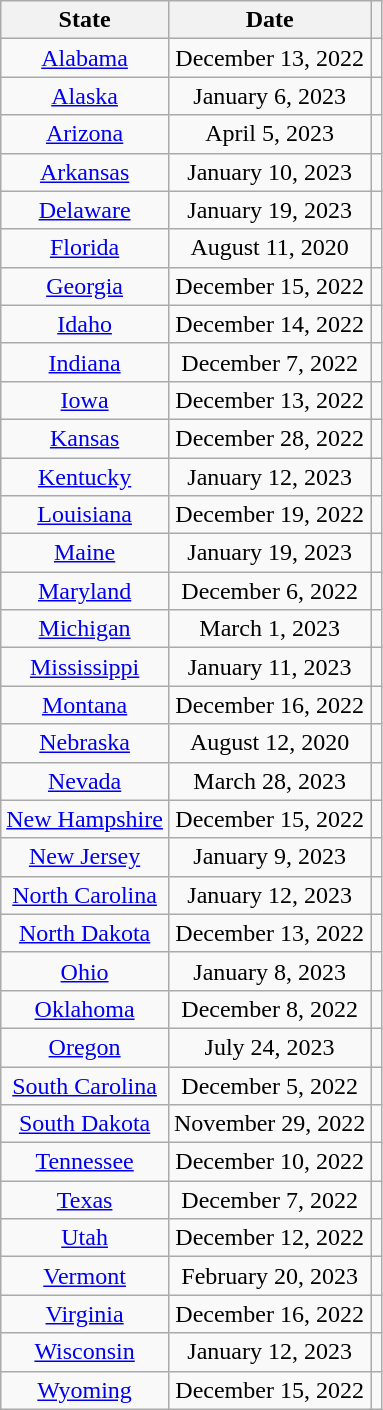<table class="wikitable sortable" style="text-align:center;">
<tr>
<th>State</th>
<th>Date</th>
<th></th>
</tr>
<tr>
<td><a href='#'>Alabama</a></td>
<td>December 13, 2022</td>
<td></td>
</tr>
<tr>
<td><a href='#'>Alaska</a></td>
<td>January 6, 2023</td>
<td></td>
</tr>
<tr>
<td><a href='#'>Arizona</a></td>
<td>April 5, 2023</td>
<td></td>
</tr>
<tr>
<td><a href='#'>Arkansas</a></td>
<td>January 10, 2023</td>
<td></td>
</tr>
<tr>
<td><a href='#'>Delaware</a></td>
<td>January 19, 2023</td>
<td></td>
</tr>
<tr>
<td><a href='#'>Florida</a></td>
<td>August 11, 2020</td>
<td></td>
</tr>
<tr>
<td><a href='#'>Georgia</a></td>
<td>December 15, 2022</td>
<td></td>
</tr>
<tr>
<td><a href='#'>Idaho</a></td>
<td>December 14, 2022</td>
<td></td>
</tr>
<tr>
<td><a href='#'>Indiana</a></td>
<td>December 7, 2022</td>
<td></td>
</tr>
<tr>
<td><a href='#'>Iowa</a></td>
<td>December 13, 2022</td>
<td></td>
</tr>
<tr>
<td><a href='#'>Kansas</a></td>
<td>December 28, 2022</td>
<td></td>
</tr>
<tr>
<td><a href='#'>Kentucky</a></td>
<td>January 12, 2023</td>
<td></td>
</tr>
<tr>
<td><a href='#'>Louisiana</a></td>
<td>December 19, 2022</td>
<td></td>
</tr>
<tr>
<td><a href='#'>Maine</a></td>
<td>January 19, 2023</td>
<td></td>
</tr>
<tr>
<td><a href='#'>Maryland</a></td>
<td>December 6, 2022</td>
<td></td>
</tr>
<tr>
<td><a href='#'>Michigan</a></td>
<td>March 1, 2023</td>
<td></td>
</tr>
<tr>
<td><a href='#'>Mississippi</a></td>
<td>January 11, 2023</td>
<td></td>
</tr>
<tr>
<td><a href='#'>Montana</a></td>
<td>December 16, 2022</td>
<td></td>
</tr>
<tr>
<td><a href='#'>Nebraska</a></td>
<td>August 12, 2020</td>
<td></td>
</tr>
<tr>
<td><a href='#'>Nevada</a></td>
<td>March 28, 2023</td>
<td></td>
</tr>
<tr>
<td><a href='#'>New Hampshire</a></td>
<td>December 15, 2022</td>
<td></td>
</tr>
<tr>
<td><a href='#'>New Jersey</a></td>
<td>January 9, 2023</td>
<td></td>
</tr>
<tr>
<td><a href='#'>North Carolina</a></td>
<td>January 12, 2023</td>
<td></td>
</tr>
<tr>
<td><a href='#'>North Dakota</a></td>
<td>December 13, 2022</td>
<td></td>
</tr>
<tr>
<td><a href='#'>Ohio</a></td>
<td>January 8, 2023</td>
<td></td>
</tr>
<tr>
<td><a href='#'>Oklahoma</a></td>
<td>December 8, 2022</td>
<td></td>
</tr>
<tr>
<td><a href='#'>Oregon</a></td>
<td>July 24, 2023</td>
<td></td>
</tr>
<tr>
<td><a href='#'>South Carolina</a></td>
<td>December 5, 2022</td>
<td></td>
</tr>
<tr>
<td><a href='#'>South Dakota</a></td>
<td>November 29, 2022</td>
<td></td>
</tr>
<tr>
<td><a href='#'>Tennessee</a></td>
<td>December 10, 2022</td>
<td></td>
</tr>
<tr>
<td><a href='#'>Texas</a></td>
<td>December 7, 2022</td>
<td></td>
</tr>
<tr>
<td><a href='#'>Utah</a></td>
<td>December 12, 2022</td>
<td></td>
</tr>
<tr>
<td><a href='#'>Vermont</a></td>
<td>February 20, 2023</td>
<td></td>
</tr>
<tr>
<td><a href='#'>Virginia</a></td>
<td>December 16, 2022</td>
<td></td>
</tr>
<tr>
<td><a href='#'>Wisconsin</a></td>
<td>January 12, 2023</td>
<td></td>
</tr>
<tr>
<td><a href='#'>Wyoming</a></td>
<td>December 15, 2022</td>
<td></td>
</tr>
</table>
